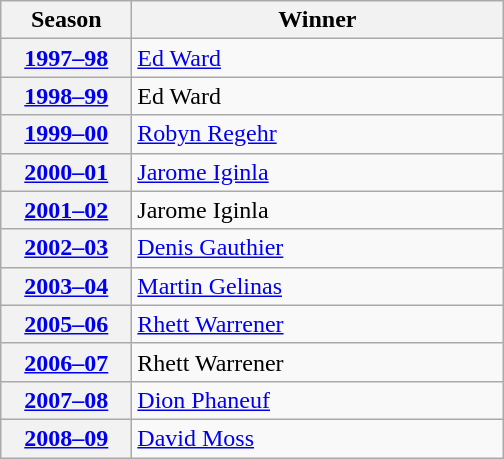<table class="wikitable">
<tr>
<th scope="col" style="width:5em">Season</th>
<th scope="col" style="width:15em">Winner</th>
</tr>
<tr>
<th scope="row"><a href='#'>1997–98</a></th>
<td><a href='#'>Ed Ward</a></td>
</tr>
<tr>
<th scope="row"><a href='#'>1998–99</a></th>
<td>Ed Ward</td>
</tr>
<tr>
<th scope="row"><a href='#'>1999–00</a></th>
<td><a href='#'>Robyn Regehr</a></td>
</tr>
<tr>
<th scope="row"><a href='#'>2000–01</a></th>
<td><a href='#'>Jarome Iginla</a></td>
</tr>
<tr>
<th scope="row"><a href='#'>2001–02</a></th>
<td>Jarome Iginla</td>
</tr>
<tr>
<th scope="row"><a href='#'>2002–03</a></th>
<td><a href='#'>Denis Gauthier</a></td>
</tr>
<tr>
<th scope="row"><a href='#'>2003–04</a></th>
<td><a href='#'>Martin Gelinas</a></td>
</tr>
<tr>
<th scope="row"><a href='#'>2005–06</a></th>
<td><a href='#'>Rhett Warrener</a></td>
</tr>
<tr>
<th scope="row"><a href='#'>2006–07</a></th>
<td>Rhett Warrener</td>
</tr>
<tr>
<th scope="row"><a href='#'>2007–08</a></th>
<td><a href='#'>Dion Phaneuf</a></td>
</tr>
<tr>
<th scope="row"><a href='#'>2008–09</a></th>
<td><a href='#'>David Moss</a></td>
</tr>
</table>
